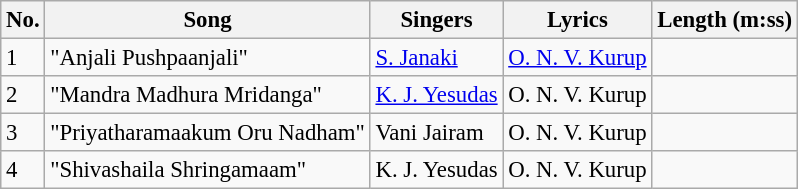<table class="wikitable" style="font-size:95%;">
<tr>
<th>No.</th>
<th>Song</th>
<th>Singers</th>
<th>Lyrics</th>
<th>Length (m:ss)</th>
</tr>
<tr>
<td>1</td>
<td>"Anjali Pushpaanjali"</td>
<td><a href='#'>S. Janaki</a></td>
<td><a href='#'>O. N. V. Kurup</a></td>
<td></td>
</tr>
<tr>
<td>2</td>
<td>"Mandra Madhura Mridanga"</td>
<td><a href='#'>K. J. Yesudas</a></td>
<td>O. N. V. Kurup</td>
<td></td>
</tr>
<tr>
<td>3</td>
<td>"Priyatharamaakum Oru Nadham"</td>
<td>Vani Jairam</td>
<td>O. N. V. Kurup</td>
<td></td>
</tr>
<tr>
<td>4</td>
<td>"Shivashaila Shringamaam"</td>
<td>K. J. Yesudas</td>
<td>O. N. V. Kurup</td>
<td></td>
</tr>
</table>
